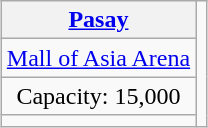<table class="wikitable" style="text-align:center; margin: 1em auto;">
<tr>
<th><a href='#'>Pasay</a></th>
<td rowspan=4></td>
</tr>
<tr>
<td><a href='#'>Mall of Asia Arena</a></td>
</tr>
<tr>
<td>Capacity: 15,000</td>
</tr>
<tr>
<td></td>
</tr>
</table>
